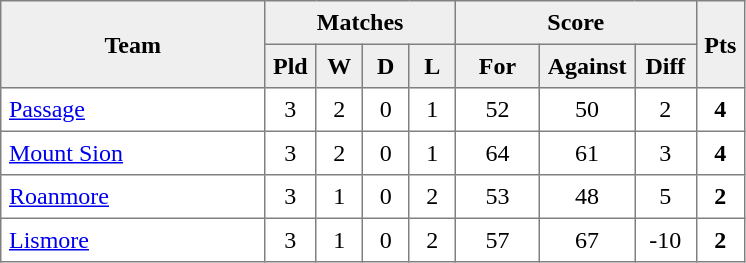<table style=border-collapse:collapse border=1 cellspacing=0 cellpadding=5>
<tr align=center bgcolor=#efefef>
<th rowspan=2 width=165>Team</th>
<th colspan=4>Matches</th>
<th colspan=3>Score</th>
<th rowspan=2width=20>Pts</th>
</tr>
<tr align=center bgcolor=#efefef>
<th width=20>Pld</th>
<th width=20>W</th>
<th width=20>D</th>
<th width=20>L</th>
<th width=45>For</th>
<th width=45>Against</th>
<th width=30>Diff</th>
</tr>
<tr align=center>
<td style="text-align:left;"><a href='#'>Passage</a></td>
<td>3</td>
<td>2</td>
<td>0</td>
<td>1</td>
<td>52</td>
<td>50</td>
<td>2</td>
<td><strong>4</strong></td>
</tr>
<tr align=center>
<td style="text-align:left;"><a href='#'>Mount Sion</a></td>
<td>3</td>
<td>2</td>
<td>0</td>
<td>1</td>
<td>64</td>
<td>61</td>
<td>3</td>
<td><strong>4</strong></td>
</tr>
<tr align=center>
<td style="text-align:left;"><a href='#'>Roanmore</a></td>
<td>3</td>
<td>1</td>
<td>0</td>
<td>2</td>
<td>53</td>
<td>48</td>
<td>5</td>
<td><strong>2</strong></td>
</tr>
<tr align=center>
<td style="text-align:left;"><a href='#'>Lismore</a></td>
<td>3</td>
<td>1</td>
<td>0</td>
<td>2</td>
<td>57</td>
<td>67</td>
<td>-10</td>
<td><strong>2</strong></td>
</tr>
</table>
